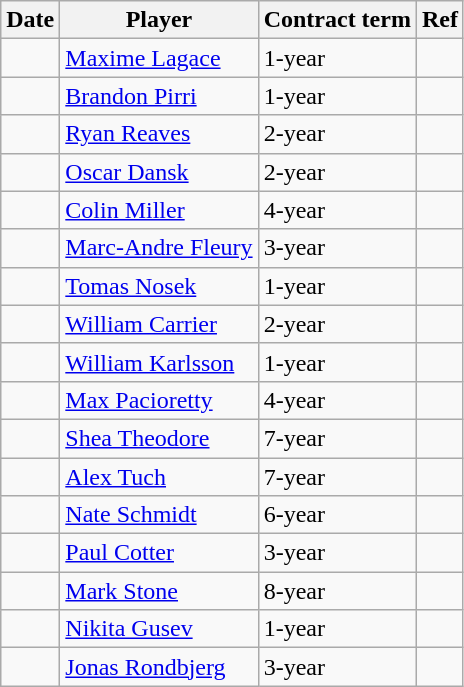<table class="wikitable">
<tr>
<th>Date</th>
<th>Player</th>
<th>Contract term</th>
<th>Ref</th>
</tr>
<tr>
<td></td>
<td><a href='#'>Maxime Lagace</a></td>
<td>1-year</td>
<td></td>
</tr>
<tr>
<td></td>
<td><a href='#'>Brandon Pirri</a></td>
<td>1-year</td>
<td></td>
</tr>
<tr>
<td></td>
<td><a href='#'>Ryan Reaves</a></td>
<td>2-year</td>
<td></td>
</tr>
<tr>
<td></td>
<td><a href='#'>Oscar Dansk</a></td>
<td>2-year</td>
<td></td>
</tr>
<tr>
<td></td>
<td><a href='#'>Colin Miller</a></td>
<td>4-year</td>
<td></td>
</tr>
<tr>
<td></td>
<td><a href='#'>Marc-Andre Fleury</a></td>
<td>3-year</td>
<td></td>
</tr>
<tr>
<td></td>
<td><a href='#'>Tomas Nosek</a></td>
<td>1-year</td>
<td></td>
</tr>
<tr>
<td></td>
<td><a href='#'>William Carrier</a></td>
<td>2-year</td>
<td></td>
</tr>
<tr>
<td></td>
<td><a href='#'>William Karlsson</a></td>
<td>1-year</td>
<td></td>
</tr>
<tr>
<td></td>
<td><a href='#'>Max Pacioretty</a></td>
<td>4-year</td>
<td></td>
</tr>
<tr>
<td></td>
<td><a href='#'>Shea Theodore</a></td>
<td>7-year</td>
<td></td>
</tr>
<tr>
<td></td>
<td><a href='#'>Alex Tuch</a></td>
<td>7-year</td>
<td></td>
</tr>
<tr>
<td></td>
<td><a href='#'>Nate Schmidt</a></td>
<td>6-year</td>
<td></td>
</tr>
<tr>
<td></td>
<td><a href='#'>Paul Cotter</a></td>
<td>3-year</td>
<td></td>
</tr>
<tr>
<td></td>
<td><a href='#'>Mark Stone</a></td>
<td>8-year</td>
<td></td>
</tr>
<tr>
<td></td>
<td><a href='#'>Nikita Gusev</a></td>
<td>1-year</td>
<td></td>
</tr>
<tr>
<td></td>
<td><a href='#'>Jonas Rondbjerg</a></td>
<td>3-year</td>
<td></td>
</tr>
</table>
